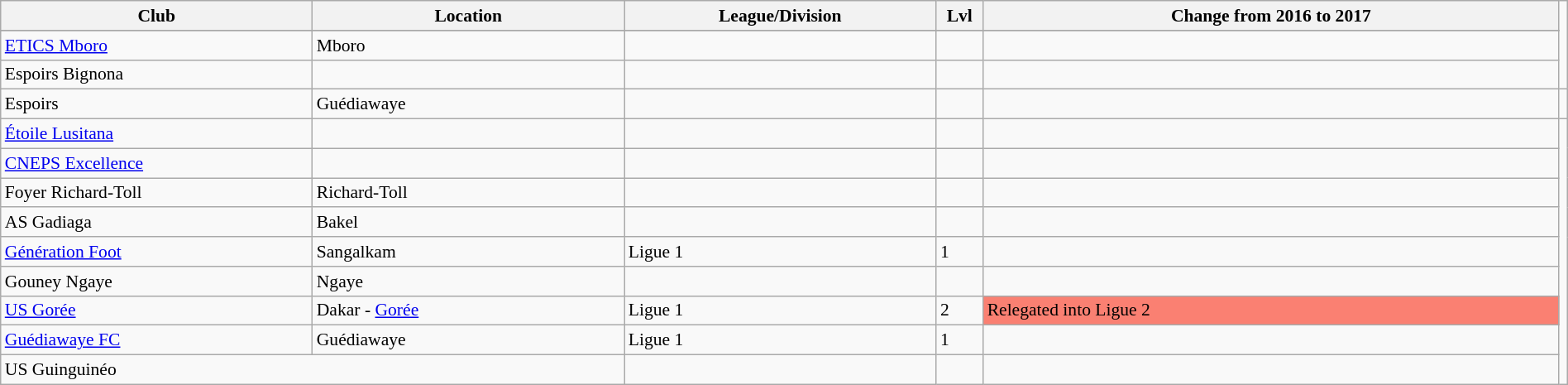<table class="wikitable sortable" width=100% style="font-size:90%">
<tr>
<th width=20%>Club</th>
<th width=20%>Location</th>
<th width=20%>League/Division</th>
<th width=3%>Lvl</th>
<th width=37%>Change from 2016 to 2017</th>
</tr>
<tr>
</tr>
<tr>
<td><a href='#'>ETICS Mboro</a></td>
<td>Mboro</td>
<td></td>
<td></td>
<td></td>
</tr>
<tr>
<td>Espoirs Bignona</td>
<td></td>
<td></td>
<td></td>
<td></td>
</tr>
<tr>
<td>Espoirs</td>
<td>Guédiawaye</td>
<td></td>
<td></td>
<td></td>
<td></td>
</tr>
<tr>
<td><a href='#'>Étoile Lusitana</a></td>
<td></td>
<td></td>
<td></td>
<td></td>
</tr>
<tr>
<td><a href='#'>CNEPS Excellence</a></td>
<td></td>
<td></td>
<td></td>
<td></td>
</tr>
<tr>
<td>Foyer Richard-Toll</td>
<td>Richard-Toll</td>
<td></td>
<td></td>
<td></td>
</tr>
<tr>
<td>AS Gadiaga</td>
<td>Bakel</td>
<td></td>
<td></td>
<td></td>
</tr>
<tr>
<td><a href='#'>Génération Foot</a></td>
<td>Sangalkam</td>
<td>Ligue 1</td>
<td>1</td>
<td></td>
</tr>
<tr>
<td>Gouney Ngaye</td>
<td>Ngaye</td>
<td></td>
<td></td>
<td></td>
</tr>
<tr>
<td><a href='#'>US Gorée</a></td>
<td>Dakar - <a href='#'>Gorée</a></td>
<td>Ligue 1</td>
<td>2</td>
<td bgcolor=salmon>Relegated into Ligue 2</td>
</tr>
<tr>
<td><a href='#'>Guédiawaye FC</a></td>
<td>Guédiawaye</td>
<td>Ligue 1</td>
<td>1</td>
<td></td>
</tr>
<tr>
<td colspan=2>US Guinguinéo</td>
<td></td>
<td></td>
<td></td>
</tr>
</table>
